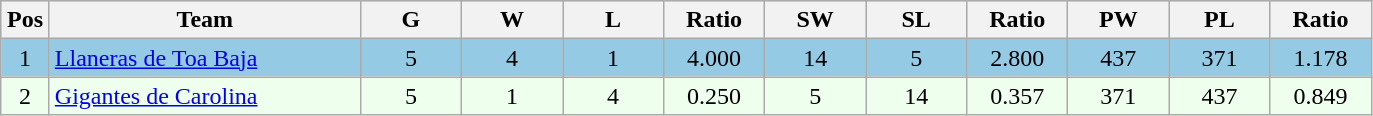<table class=wikitable style="text-align:center">
<tr bgcolor="#DCDCDC">
<th width="25">Pos</th>
<th width="200">Team</th>
<th width="60">G</th>
<th width="60">W</th>
<th width="60">L</th>
<th width="60">Ratio</th>
<th width="60">SW</th>
<th width="60">SL</th>
<th width="60">Ratio</th>
<th width="60">PW</th>
<th width="60">PL</th>
<th width="60">Ratio</th>
</tr>
<tr bgcolor=#95CAE4>
<td>1</td>
<td align=left><a href='#'>Llaneras de Toa Baja</a></td>
<td>5</td>
<td>4</td>
<td>1</td>
<td>4.000</td>
<td>14</td>
<td>5</td>
<td>2.800</td>
<td>437</td>
<td>371</td>
<td>1.178</td>
</tr>
<tr bgcolor=#eeffee>
<td>2</td>
<td align=left><a href='#'>Gigantes de Carolina</a></td>
<td>5</td>
<td>1</td>
<td>4</td>
<td>0.250</td>
<td>5</td>
<td>14</td>
<td>0.357</td>
<td>371</td>
<td>437</td>
<td>0.849</td>
</tr>
</table>
